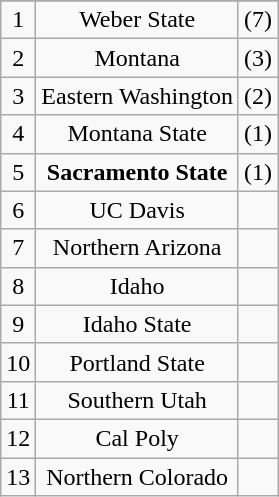<table class="wikitable" style="display: inline-table;">
<tr align="center">
</tr>
<tr align="center">
<td>1</td>
<td>Weber State</td>
<td>(7)</td>
</tr>
<tr align="center">
<td>2</td>
<td>Montana</td>
<td>(3)</td>
</tr>
<tr align="center">
<td>3</td>
<td>Eastern Washington</td>
<td>(2)</td>
</tr>
<tr align="center">
<td>4</td>
<td>Montana State</td>
<td>(1)</td>
</tr>
<tr align="center">
<td>5</td>
<td><strong>Sacramento State</strong></td>
<td>(1)</td>
</tr>
<tr align="center">
<td>6</td>
<td>UC Davis</td>
<td></td>
</tr>
<tr align="center">
<td>7</td>
<td>Northern Arizona</td>
<td></td>
</tr>
<tr align="center">
<td>8</td>
<td>Idaho</td>
<td></td>
</tr>
<tr align="center">
<td>9</td>
<td>Idaho State</td>
<td></td>
</tr>
<tr align="center">
<td>10</td>
<td>Portland State</td>
<td></td>
</tr>
<tr align="center">
<td>11</td>
<td>Southern Utah</td>
<td></td>
</tr>
<tr align="center">
<td>12</td>
<td>Cal Poly</td>
<td></td>
</tr>
<tr align="center">
<td>13</td>
<td>Northern Colorado</td>
<td></td>
</tr>
</table>
